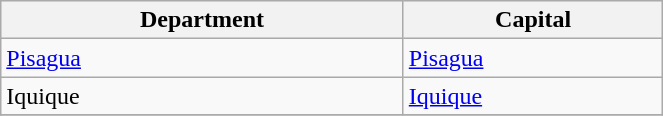<table class="wikitable" border="1" align="center" width=35%>
<tr bgcolor="#ececec">
<th>Department</th>
<th>Capital</th>
</tr>
<tr>
<td><a href='#'>Pisagua</a></td>
<td><a href='#'>Pisagua</a></td>
</tr>
<tr>
<td>Iquique</td>
<td><a href='#'>Iquique</a></td>
</tr>
<tr>
</tr>
</table>
